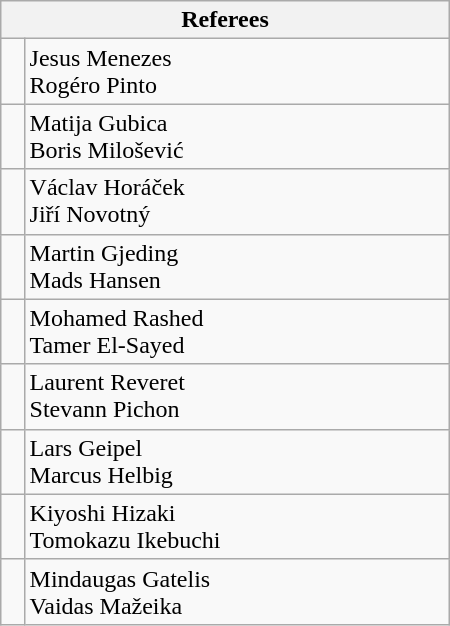<table class="wikitable" style="width:300px;">
<tr>
<th colspan=2>Referees</th>
</tr>
<tr>
<td align=left></td>
<td>Jesus Menezes<br>Rogéro Pinto</td>
</tr>
<tr>
<td align=left></td>
<td>Matija Gubica<br>Boris Milošević</td>
</tr>
<tr>
<td align=left></td>
<td>Václav Horáček<br>Jiří Novotný</td>
</tr>
<tr>
<td align=left></td>
<td>Martin Gjeding<br>Mads Hansen</td>
</tr>
<tr>
<td align=left></td>
<td>Mohamed Rashed<br>Tamer El-Sayed</td>
</tr>
<tr>
<td align=left></td>
<td>Laurent Reveret<br>Stevann Pichon</td>
</tr>
<tr>
<td align=left></td>
<td>Lars Geipel<br>Marcus Helbig</td>
</tr>
<tr>
<td align=left></td>
<td>Kiyoshi Hizaki<br>Tomokazu Ikebuchi</td>
</tr>
<tr>
<td align=left></td>
<td>Mindaugas Gatelis<br>Vaidas Mažeika</td>
</tr>
</table>
